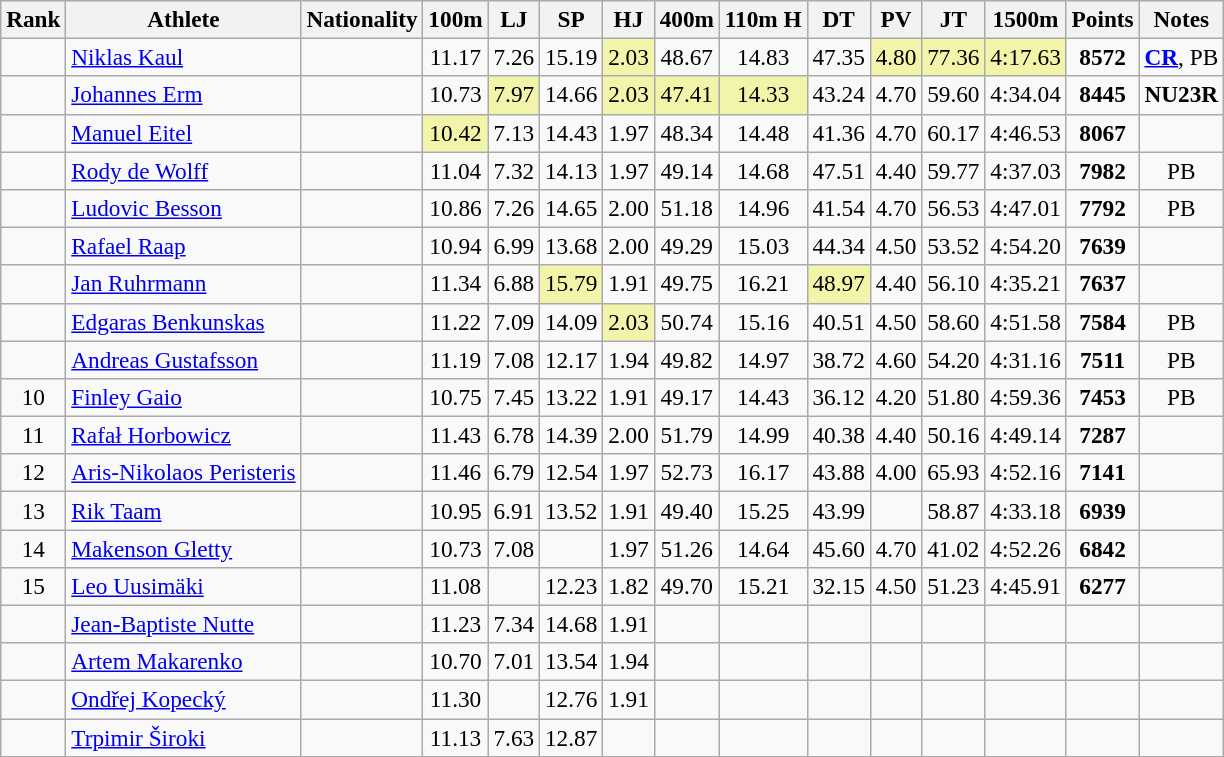<table class="wikitable sortable" style=" text-align:center; font-size:97%;">
<tr>
<th>Rank</th>
<th>Athlete</th>
<th>Nationality</th>
<th>100m</th>
<th>LJ</th>
<th>SP</th>
<th>HJ</th>
<th>400m</th>
<th>110m H</th>
<th>DT</th>
<th>PV</th>
<th>JT</th>
<th>1500m</th>
<th>Points</th>
<th>Notes</th>
</tr>
<tr>
<td></td>
<td align=left><a href='#'>Niklas Kaul</a></td>
<td align=left></td>
<td>11.17</td>
<td>7.26</td>
<td>15.19</td>
<td bgcolor=#F2F5A9>2.03</td>
<td>48.67</td>
<td>14.83</td>
<td>47.35</td>
<td bgcolor=#F2F5A9>4.80</td>
<td bgcolor=#F2F5A9>77.36</td>
<td bgcolor=#F2F5A9>4:17.63</td>
<td><strong>8572</strong></td>
<td><strong><a href='#'>CR</a></strong>, PB</td>
</tr>
<tr>
<td></td>
<td align=left><a href='#'>Johannes Erm</a></td>
<td align=left></td>
<td>10.73</td>
<td bgcolor=#F2F5A9>7.97</td>
<td>14.66</td>
<td bgcolor=#F2F5A9>2.03</td>
<td bgcolor=#F2F5A9>47.41</td>
<td bgcolor=#F2F5A9>14.33</td>
<td>43.24</td>
<td>4.70</td>
<td>59.60</td>
<td>4:34.04</td>
<td><strong>8445</strong></td>
<td><strong>NU23R</strong></td>
</tr>
<tr>
<td></td>
<td align=left><a href='#'>Manuel Eitel</a></td>
<td align=left></td>
<td bgcolor=#F2F5A9>10.42</td>
<td>7.13</td>
<td>14.43</td>
<td>1.97</td>
<td>48.34</td>
<td>14.48</td>
<td>41.36</td>
<td>4.70</td>
<td>60.17</td>
<td>4:46.53</td>
<td><strong>8067</strong></td>
<td></td>
</tr>
<tr>
<td></td>
<td align=left><a href='#'>Rody de Wolff</a></td>
<td align=left></td>
<td>11.04</td>
<td>7.32</td>
<td>14.13</td>
<td>1.97</td>
<td>49.14</td>
<td>14.68</td>
<td>47.51</td>
<td>4.40</td>
<td>59.77</td>
<td>4:37.03</td>
<td><strong>7982</strong></td>
<td>PB</td>
</tr>
<tr>
<td></td>
<td align=left><a href='#'>Ludovic Besson</a></td>
<td align=left></td>
<td>10.86</td>
<td>7.26</td>
<td>14.65</td>
<td>2.00</td>
<td>51.18</td>
<td>14.96</td>
<td>41.54</td>
<td>4.70</td>
<td>56.53</td>
<td>4:47.01</td>
<td><strong>7792</strong></td>
<td>PB</td>
</tr>
<tr>
<td></td>
<td align=left><a href='#'>Rafael Raap</a></td>
<td align=left></td>
<td>10.94</td>
<td>6.99</td>
<td>13.68</td>
<td>2.00</td>
<td>49.29</td>
<td>15.03</td>
<td>44.34</td>
<td>4.50</td>
<td>53.52</td>
<td>4:54.20</td>
<td><strong>7639</strong></td>
<td></td>
</tr>
<tr>
<td></td>
<td align=left><a href='#'>Jan Ruhrmann</a></td>
<td align=left></td>
<td>11.34</td>
<td>6.88</td>
<td bgcolor=#F2F5A9>15.79</td>
<td>1.91</td>
<td>49.75</td>
<td>16.21</td>
<td bgcolor=#F2F5A9>48.97</td>
<td>4.40</td>
<td>56.10</td>
<td>4:35.21</td>
<td><strong>7637</strong></td>
<td></td>
</tr>
<tr>
<td></td>
<td align=left><a href='#'>Edgaras Benkunskas</a></td>
<td align=left></td>
<td>11.22</td>
<td>7.09</td>
<td>14.09</td>
<td bgcolor=#F2F5A9>2.03</td>
<td>50.74</td>
<td>15.16</td>
<td>40.51</td>
<td>4.50</td>
<td>58.60</td>
<td>4:51.58</td>
<td><strong>7584</strong></td>
<td>PB</td>
</tr>
<tr>
<td></td>
<td align=left><a href='#'>Andreas Gustafsson</a></td>
<td align=left></td>
<td>11.19</td>
<td>7.08</td>
<td>12.17</td>
<td>1.94</td>
<td>49.82</td>
<td>14.97</td>
<td>38.72</td>
<td>4.60</td>
<td>54.20</td>
<td>4:31.16</td>
<td><strong>7511</strong></td>
<td>PB</td>
</tr>
<tr>
<td>10</td>
<td align=left><a href='#'>Finley Gaio</a></td>
<td align=left></td>
<td>10.75</td>
<td>7.45</td>
<td>13.22</td>
<td>1.91</td>
<td>49.17</td>
<td>14.43</td>
<td>36.12</td>
<td>4.20</td>
<td>51.80</td>
<td>4:59.36</td>
<td><strong>7453</strong></td>
<td>PB</td>
</tr>
<tr>
<td>11</td>
<td align=left><a href='#'>Rafał Horbowicz</a></td>
<td align=left></td>
<td>11.43</td>
<td>6.78</td>
<td>14.39</td>
<td>2.00</td>
<td>51.79</td>
<td>14.99</td>
<td>40.38</td>
<td>4.40</td>
<td>50.16</td>
<td>4:49.14</td>
<td><strong>7287</strong></td>
<td></td>
</tr>
<tr>
<td>12</td>
<td align=left><a href='#'>Aris-Nikolaos Peristeris</a></td>
<td align=left></td>
<td>11.46</td>
<td>6.79</td>
<td>12.54</td>
<td>1.97</td>
<td>52.73</td>
<td>16.17</td>
<td>43.88</td>
<td>4.00</td>
<td>65.93</td>
<td>4:52.16</td>
<td><strong>7141</strong></td>
<td></td>
</tr>
<tr>
<td>13</td>
<td align=left><a href='#'>Rik Taam</a></td>
<td align=left></td>
<td>10.95</td>
<td>6.91</td>
<td>13.52</td>
<td>1.91</td>
<td>49.40</td>
<td>15.25</td>
<td>43.99</td>
<td></td>
<td>58.87</td>
<td>4:33.18</td>
<td><strong>6939</strong></td>
<td></td>
</tr>
<tr>
<td>14</td>
<td align=left><a href='#'>Makenson Gletty</a></td>
<td align=left></td>
<td>10.73</td>
<td>7.08</td>
<td></td>
<td>1.97</td>
<td>51.26</td>
<td>14.64</td>
<td>45.60</td>
<td>4.70</td>
<td>41.02</td>
<td>4:52.26</td>
<td><strong>6842</strong></td>
<td></td>
</tr>
<tr>
<td>15</td>
<td align=left><a href='#'>Leo Uusimäki</a></td>
<td align=left></td>
<td>11.08</td>
<td></td>
<td>12.23</td>
<td>1.82</td>
<td>49.70</td>
<td>15.21</td>
<td>32.15</td>
<td>4.50</td>
<td>51.23</td>
<td>4:45.91</td>
<td><strong>6277</strong></td>
<td></td>
</tr>
<tr>
<td></td>
<td align=left><a href='#'>Jean-Baptiste Nutte</a></td>
<td align=left></td>
<td>11.23</td>
<td>7.34</td>
<td>14.68</td>
<td>1.91</td>
<td></td>
<td></td>
<td></td>
<td></td>
<td></td>
<td></td>
<td><strong></strong></td>
<td></td>
</tr>
<tr>
<td></td>
<td align=left><a href='#'>Artem Makarenko</a></td>
<td align=left></td>
<td>10.70</td>
<td>7.01</td>
<td>13.54</td>
<td>1.94</td>
<td></td>
<td></td>
<td></td>
<td></td>
<td></td>
<td></td>
<td><strong></strong></td>
<td></td>
</tr>
<tr>
<td></td>
<td align=left><a href='#'>Ondřej Kopecký</a></td>
<td align=left></td>
<td>11.30</td>
<td></td>
<td>12.76</td>
<td>1.91</td>
<td></td>
<td></td>
<td></td>
<td></td>
<td></td>
<td></td>
<td><strong></strong></td>
<td></td>
</tr>
<tr>
<td></td>
<td align=left><a href='#'>Trpimir Široki</a></td>
<td align=left></td>
<td>11.13</td>
<td>7.63</td>
<td>12.87</td>
<td></td>
<td></td>
<td></td>
<td></td>
<td></td>
<td></td>
<td></td>
<td><strong></strong></td>
<td></td>
</tr>
</table>
